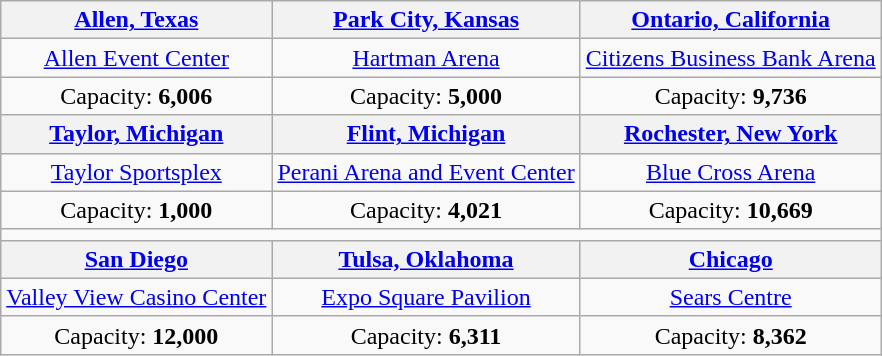<table class="wikitable" style="text-align:center">
<tr>
<th><a href='#'>Allen, Texas</a></th>
<th><a href='#'>Park City, Kansas</a></th>
<th><a href='#'>Ontario, California</a></th>
</tr>
<tr>
<td><a href='#'>Allen Event Center</a></td>
<td><a href='#'>Hartman Arena</a></td>
<td><a href='#'>Citizens Business Bank Arena</a></td>
</tr>
<tr>
<td>Capacity: <strong>6,006</strong></td>
<td>Capacity: <strong>5,000</strong></td>
<td>Capacity: <strong>9,736</strong></td>
</tr>
<tr>
<th><a href='#'>Taylor, Michigan</a></th>
<th><a href='#'>Flint, Michigan</a></th>
<th><a href='#'>Rochester, New York</a></th>
</tr>
<tr>
<td><a href='#'>Taylor Sportsplex</a></td>
<td><a href='#'>Perani Arena and Event Center</a></td>
<td><a href='#'>Blue Cross Arena</a></td>
</tr>
<tr>
<td>Capacity: <strong>1,000</strong></td>
<td>Capacity: <strong>4,021</strong></td>
<td>Capacity: <strong>10,669</strong></td>
</tr>
<tr>
<td colspan="3"></td>
</tr>
<tr>
<th><a href='#'>San Diego</a></th>
<th><a href='#'>Tulsa, Oklahoma</a></th>
<th><a href='#'>Chicago</a></th>
</tr>
<tr>
<td><a href='#'>Valley View Casino Center</a></td>
<td><a href='#'>Expo Square Pavilion</a></td>
<td><a href='#'>Sears Centre</a></td>
</tr>
<tr>
<td>Capacity: <strong>12,000</strong></td>
<td>Capacity: <strong>6,311</strong></td>
<td>Capacity: <strong>8,362</strong></td>
</tr>
</table>
